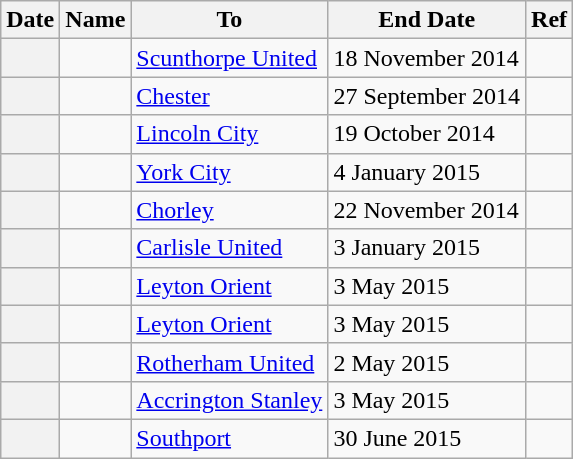<table class="wikitable sortable plainrowheaders">
<tr>
<th scope=col>Date</th>
<th scope=col>Name</th>
<th scope=col>To</th>
<th scope=col>End Date</th>
<th scope=col class=unsortable>Ref</th>
</tr>
<tr>
<th scope=row></th>
<td></td>
<td><a href='#'>Scunthorpe United</a></td>
<td>18 November 2014</td>
<td></td>
</tr>
<tr>
<th scope=row></th>
<td></td>
<td><a href='#'>Chester</a></td>
<td>27 September 2014</td>
<td></td>
</tr>
<tr>
<th scope=row></th>
<td></td>
<td><a href='#'>Lincoln City</a></td>
<td>19 October 2014</td>
<td></td>
</tr>
<tr>
<th scope=row></th>
<td></td>
<td><a href='#'>York City</a></td>
<td>4 January 2015</td>
<td></td>
</tr>
<tr>
<th scope=row></th>
<td></td>
<td><a href='#'>Chorley</a></td>
<td>22 November 2014</td>
<td></td>
</tr>
<tr>
<th scope=row></th>
<td></td>
<td><a href='#'>Carlisle United</a></td>
<td>3 January 2015</td>
<td></td>
</tr>
<tr>
<th scope=row></th>
<td></td>
<td><a href='#'>Leyton Orient</a></td>
<td>3 May 2015</td>
<td></td>
</tr>
<tr>
<th scope=row></th>
<td></td>
<td><a href='#'>Leyton Orient</a></td>
<td>3 May 2015</td>
<td></td>
</tr>
<tr>
<th scope=row></th>
<td></td>
<td><a href='#'>Rotherham United</a></td>
<td>2 May 2015</td>
<td></td>
</tr>
<tr>
<th scope=row></th>
<td></td>
<td><a href='#'>Accrington Stanley</a></td>
<td>3 May 2015</td>
<td></td>
</tr>
<tr>
<th scope=row></th>
<td></td>
<td><a href='#'>Southport</a></td>
<td>30 June 2015</td>
<td></td>
</tr>
</table>
